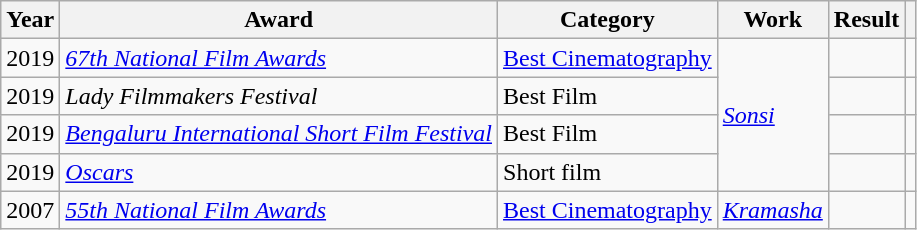<table class="wikitable">
<tr>
<th>Year</th>
<th>Award</th>
<th>Category</th>
<th>Work</th>
<th>Result</th>
<th></th>
</tr>
<tr>
<td>2019</td>
<td><em><a href='#'>67th National Film Awards</a></em></td>
<td><a href='#'>Best Cinematography</a></td>
<td rowspan="4"><em><a href='#'>Sonsi</a></em></td>
<td></td>
<td></td>
</tr>
<tr>
<td>2019</td>
<td><em>Lady Filmmakers Festival</em></td>
<td>Best Film</td>
<td></td>
<td></td>
</tr>
<tr>
<td>2019</td>
<td><em><a href='#'>Bengaluru International Short Film Festival</a></em></td>
<td>Best Film</td>
<td></td>
<td></td>
</tr>
<tr>
<td>2019</td>
<td><a href='#'><em>Oscars</em></a></td>
<td>Short film</td>
<td></td>
<td></td>
</tr>
<tr>
<td>2007</td>
<td><em><a href='#'>55th National Film Awards</a></em></td>
<td><a href='#'>Best Cinematography</a></td>
<td><em><a href='#'>Kramasha</a></em></td>
<td></td>
<td></td>
</tr>
</table>
